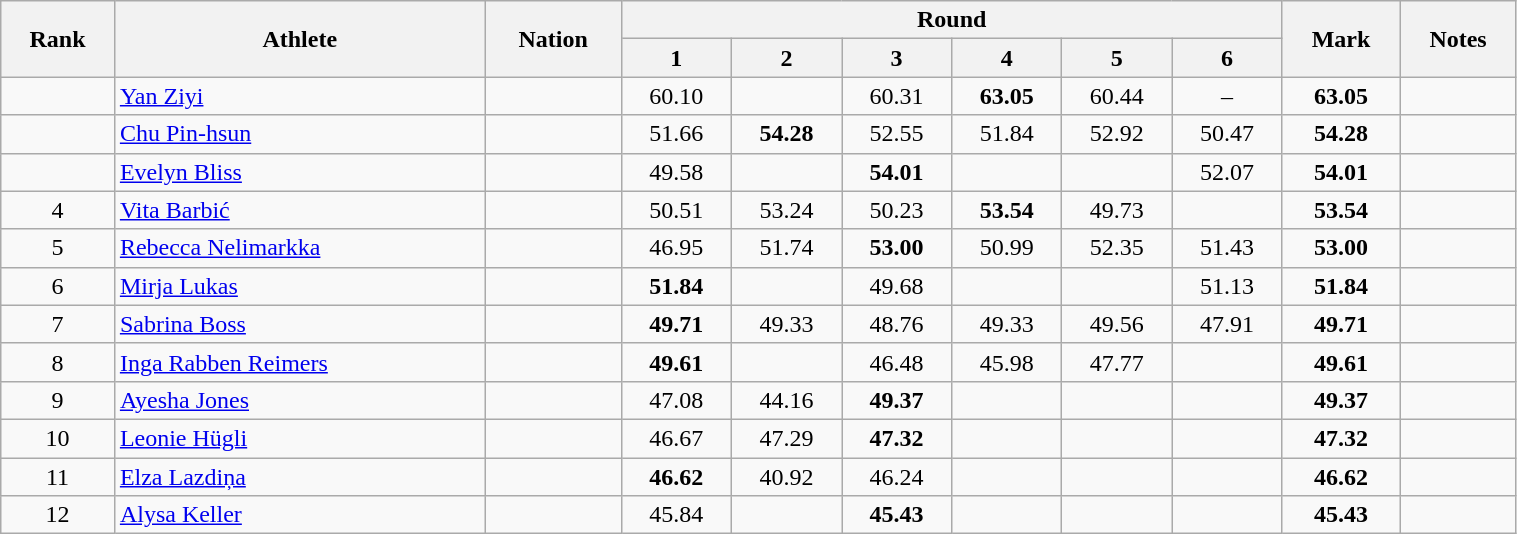<table class="wikitable sortable" style="text-align:center;width: 80%;">
<tr>
<th rowspan=2>Rank</th>
<th rowspan=2>Athlete</th>
<th rowspan=2>Nation</th>
<th colspan=6>Round</th>
<th rowspan=2>Mark</th>
<th rowspan=2>Notes</th>
</tr>
<tr>
<th>1</th>
<th>2</th>
<th>3</th>
<th>4</th>
<th>5</th>
<th>6</th>
</tr>
<tr>
<td></td>
<td align=left><a href='#'>Yan Ziyi</a></td>
<td align=left></td>
<td>60.10</td>
<td></td>
<td>60.31</td>
<td><strong>63.05</strong></td>
<td>60.44</td>
<td>–</td>
<td><strong>63.05</strong></td>
<td></td>
</tr>
<tr>
<td></td>
<td align=left><a href='#'>Chu Pin-hsun</a></td>
<td align=left></td>
<td>51.66</td>
<td><strong>54.28</strong></td>
<td>52.55</td>
<td>51.84</td>
<td>52.92</td>
<td>50.47</td>
<td><strong>54.28</strong></td>
<td></td>
</tr>
<tr>
<td></td>
<td align=left><a href='#'>Evelyn Bliss</a></td>
<td align=left></td>
<td>49.58</td>
<td></td>
<td><strong>54.01</strong></td>
<td></td>
<td></td>
<td>52.07</td>
<td><strong>54.01</strong></td>
<td></td>
</tr>
<tr>
<td>4</td>
<td align=left><a href='#'>Vita Barbić</a></td>
<td align=left></td>
<td>50.51</td>
<td>53.24</td>
<td>50.23</td>
<td><strong>53.54</strong></td>
<td>49.73</td>
<td></td>
<td><strong>53.54</strong></td>
<td></td>
</tr>
<tr>
<td>5</td>
<td align=left><a href='#'>Rebecca Nelimarkka</a></td>
<td align=left></td>
<td>46.95</td>
<td>51.74</td>
<td><strong>53.00</strong></td>
<td>50.99</td>
<td>52.35</td>
<td>51.43</td>
<td><strong>53.00</strong></td>
<td></td>
</tr>
<tr>
<td>6</td>
<td align=left><a href='#'>Mirja Lukas</a></td>
<td align=left></td>
<td><strong>51.84</strong></td>
<td></td>
<td>49.68</td>
<td></td>
<td></td>
<td>51.13</td>
<td><strong>51.84</strong></td>
<td></td>
</tr>
<tr>
<td>7</td>
<td align=left><a href='#'>Sabrina Boss</a></td>
<td align=left></td>
<td><strong>49.71</strong></td>
<td>49.33</td>
<td>48.76</td>
<td>49.33</td>
<td>49.56</td>
<td>47.91</td>
<td><strong>49.71</strong></td>
<td></td>
</tr>
<tr>
<td>8</td>
<td align=left><a href='#'>Inga Rabben Reimers</a></td>
<td align=left></td>
<td><strong>49.61</strong></td>
<td></td>
<td>46.48</td>
<td>45.98</td>
<td>47.77</td>
<td></td>
<td><strong>49.61</strong></td>
<td></td>
</tr>
<tr>
<td>9</td>
<td align=left><a href='#'>Ayesha Jones</a></td>
<td align=left></td>
<td>47.08</td>
<td>44.16</td>
<td><strong>49.37</strong></td>
<td></td>
<td></td>
<td></td>
<td><strong>49.37</strong></td>
<td></td>
</tr>
<tr>
<td>10</td>
<td align=left><a href='#'>Leonie Hügli</a></td>
<td align=left></td>
<td>46.67</td>
<td>47.29</td>
<td><strong>47.32</strong></td>
<td></td>
<td></td>
<td></td>
<td><strong>47.32</strong></td>
<td></td>
</tr>
<tr>
<td>11</td>
<td align=left><a href='#'>Elza Lazdiņa</a></td>
<td align=left></td>
<td><strong>46.62</strong></td>
<td>40.92</td>
<td>46.24</td>
<td></td>
<td></td>
<td></td>
<td><strong>46.62</strong></td>
<td></td>
</tr>
<tr>
<td>12</td>
<td align=left><a href='#'>Alysa Keller</a></td>
<td align=left></td>
<td>45.84</td>
<td></td>
<td><strong>45.43</strong></td>
<td></td>
<td></td>
<td></td>
<td><strong>45.43</strong></td>
<td></td>
</tr>
</table>
